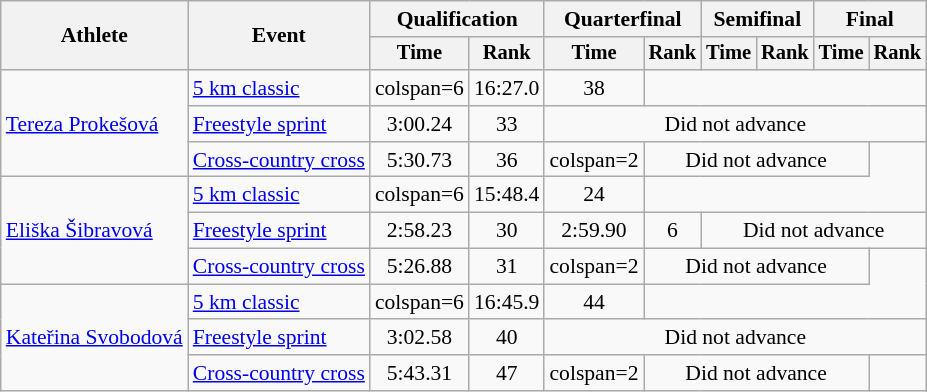<table class="wikitable" style="font-size:90%">
<tr>
<th rowspan="2">Athlete</th>
<th rowspan="2">Event</th>
<th colspan="2">Qualification</th>
<th colspan="2">Quarterfinal</th>
<th colspan="2">Semifinal</th>
<th colspan="2">Final</th>
</tr>
<tr style="font-size:95%">
<th>Time</th>
<th>Rank</th>
<th>Time</th>
<th>Rank</th>
<th>Time</th>
<th>Rank</th>
<th>Time</th>
<th>Rank</th>
</tr>
<tr align=center>
<td align=left rowspan=3><a href='#'>Tereza Prokešová</a></td>
<td align=left><a href='#'>5 km classic</a></td>
<td>colspan=6 </td>
<td>16:27.0</td>
<td>38</td>
</tr>
<tr align=center>
<td align=left><a href='#'>Freestyle sprint</a></td>
<td>3:00.24</td>
<td>33</td>
<td colspan="6">Did not advance</td>
</tr>
<tr align=center>
<td align=left><a href='#'>Cross-country cross</a></td>
<td>5:30.73</td>
<td>36</td>
<td>colspan=2 </td>
<td colspan="4">Did not advance</td>
</tr>
<tr align=center>
<td align=left rowspan=3><a href='#'>Eliška Šibravová</a></td>
<td align=left><a href='#'>5 km classic</a></td>
<td>colspan=6 </td>
<td>15:48.4</td>
<td>24</td>
</tr>
<tr align=center>
<td align=left><a href='#'>Freestyle sprint</a></td>
<td>2:58.23</td>
<td>30</td>
<td>2:59.90</td>
<td>6</td>
<td colspan="4">Did not advance</td>
</tr>
<tr align=center>
<td align=left><a href='#'>Cross-country cross</a></td>
<td>5:26.88</td>
<td>31</td>
<td>colspan=2 </td>
<td colspan="4">Did not advance</td>
</tr>
<tr align=center>
<td align=left rowspan=3><a href='#'>Kateřina Svobodová</a></td>
<td align=left><a href='#'>5 km classic</a></td>
<td>colspan=6 </td>
<td>16:45.9</td>
<td>44</td>
</tr>
<tr align=center>
<td align=left><a href='#'>Freestyle sprint</a></td>
<td>3:02.58</td>
<td>40</td>
<td colspan="6">Did not advance</td>
</tr>
<tr align=center>
<td align=left><a href='#'>Cross-country cross</a></td>
<td>5:43.31</td>
<td>47</td>
<td>colspan=2 </td>
<td colspan="4">Did not advance</td>
</tr>
</table>
